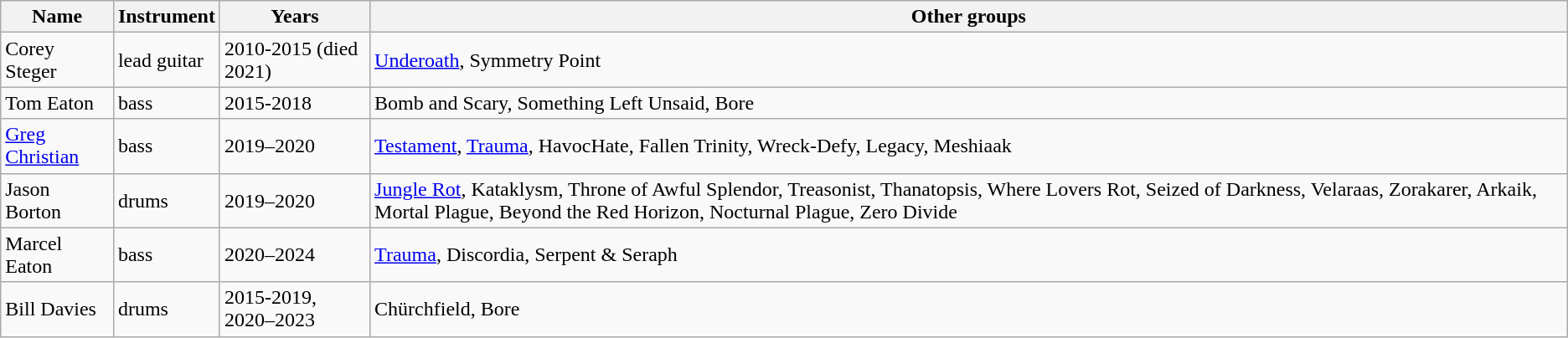<table class="wikitable">
<tr>
<th>Name</th>
<th>Instrument</th>
<th>Years</th>
<th>Other groups</th>
</tr>
<tr>
<td>Corey Steger</td>
<td>lead guitar</td>
<td>2010-2015 (died 2021)</td>
<td><a href='#'>Underoath</a>, Symmetry Point</td>
</tr>
<tr>
<td>Tom Eaton</td>
<td>bass</td>
<td>2015-2018</td>
<td>Bomb and Scary, Something Left Unsaid, Bore</td>
</tr>
<tr>
<td><a href='#'>Greg Christian</a></td>
<td>bass</td>
<td>2019–2020</td>
<td><a href='#'>Testament</a>, <a href='#'>Trauma</a>, HavocHate, Fallen Trinity, Wreck-Defy, Legacy, Meshiaak</td>
</tr>
<tr>
<td>Jason Borton</td>
<td>drums</td>
<td>2019–2020</td>
<td><a href='#'>Jungle Rot</a>, Kataklysm, Throne of Awful Splendor, Treasonist, Thanatopsis, Where Lovers Rot, Seized of Darkness, Velaraas, Zorakarer, Arkaik, Mortal Plague, Beyond the Red Horizon, Nocturnal Plague, Zero Divide</td>
</tr>
<tr>
<td>Marcel Eaton</td>
<td>bass</td>
<td>2020–2024</td>
<td><a href='#'>Trauma</a>, Discordia, Serpent & Seraph</td>
</tr>
<tr>
<td>Bill Davies</td>
<td>drums</td>
<td>2015-2019, 2020–2023</td>
<td>Chürchfield, Bore</td>
</tr>
</table>
